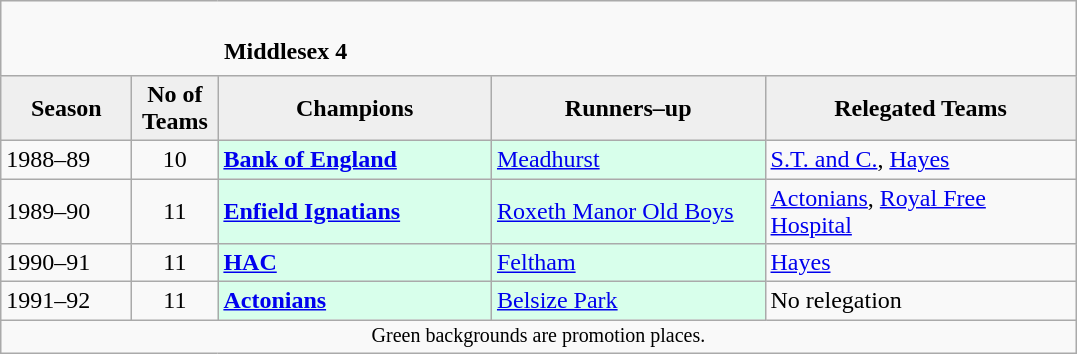<table class="wikitable" style="text-align: left;">
<tr>
<td colspan="11" cellpadding="0" cellspacing="0"><br><table border="0" style="width:100%;" cellpadding="0" cellspacing="0">
<tr>
<td style="width:20%; border:0;"></td>
<td style="border:0;"><strong>Middlesex 4</strong></td>
<td style="width:20%; border:0;"></td>
</tr>
</table>
</td>
</tr>
<tr>
<th style="background:#efefef; width:80px;">Season</th>
<th style="background:#efefef; width:50px;">No of Teams</th>
<th style="background:#efefef; width:175px;">Champions</th>
<th style="background:#efefef; width:175px;">Runners–up</th>
<th style="background:#efefef; width:200px;">Relegated Teams</th>
</tr>
<tr align=left>
<td>1988–89</td>
<td style="text-align: center;">10</td>
<td style="background:#d8ffeb;"><strong><a href='#'>Bank of England</a></strong></td>
<td style="background:#d8ffeb;"><a href='#'>Meadhurst</a></td>
<td><a href='#'>S.T. and C.</a>, <a href='#'>Hayes</a></td>
</tr>
<tr>
<td>1989–90</td>
<td style="text-align: center;">11</td>
<td style="background:#d8ffeb;"><strong><a href='#'>Enfield Ignatians</a></strong></td>
<td style="background:#d8ffeb;"><a href='#'>Roxeth Manor Old Boys</a></td>
<td><a href='#'>Actonians</a>, <a href='#'>Royal Free Hospital</a></td>
</tr>
<tr>
<td>1990–91</td>
<td style="text-align: center;">11</td>
<td style="background:#d8ffeb;"><strong><a href='#'>HAC</a></strong></td>
<td style="background:#d8ffeb;"><a href='#'>Feltham</a></td>
<td><a href='#'>Hayes</a></td>
</tr>
<tr>
<td>1991–92</td>
<td style="text-align: center;">11</td>
<td style="background:#d8ffeb;"><strong><a href='#'>Actonians</a></strong></td>
<td style="background:#d8ffeb;"><a href='#'>Belsize Park</a></td>
<td>No relegation</td>
</tr>
<tr>
<td colspan="15"  style="border:0; font-size:smaller; text-align:center;">Green backgrounds are promotion places.</td>
</tr>
</table>
